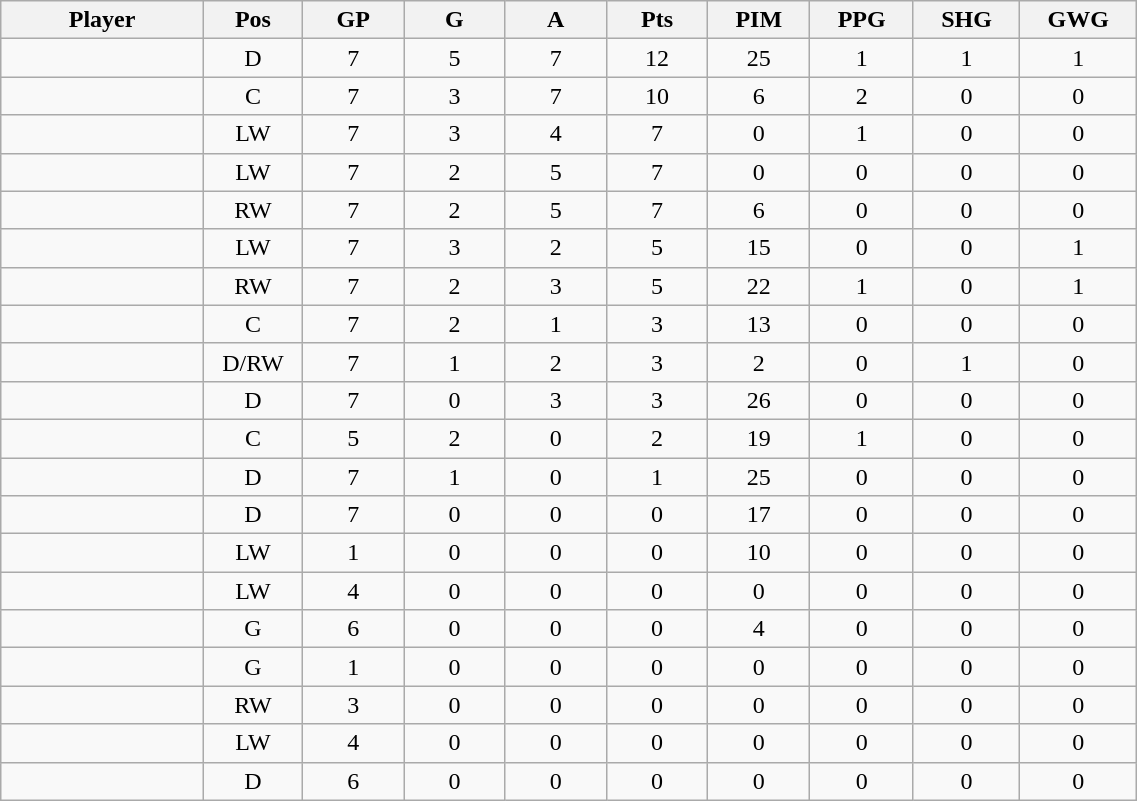<table class="wikitable sortable" width="60%">
<tr ALIGN="center">
<th bgcolor="#DDDDFF" width="10%">Player</th>
<th bgcolor="#DDDDFF" width="3%" title="Position">Pos</th>
<th bgcolor="#DDDDFF" width="5%" title="Games played">GP</th>
<th bgcolor="#DDDDFF" width="5%" title="Goals">G</th>
<th bgcolor="#DDDDFF" width="5%" title="Assists">A</th>
<th bgcolor="#DDDDFF" width="5%" title="Points">Pts</th>
<th bgcolor="#DDDDFF" width="5%" title="Penalties in Minutes">PIM</th>
<th bgcolor="#DDDDFF" width="5%" title="Power play goals">PPG</th>
<th bgcolor="#DDDDFF" width="5%" title="Short-handed goals">SHG</th>
<th bgcolor="#DDDDFF" width="5%" title="Game-winning goals">GWG</th>
</tr>
<tr align="center">
<td align="right"></td>
<td>D</td>
<td>7</td>
<td>5</td>
<td>7</td>
<td>12</td>
<td>25</td>
<td>1</td>
<td>1</td>
<td>1</td>
</tr>
<tr align="center">
<td align="right"></td>
<td>C</td>
<td>7</td>
<td>3</td>
<td>7</td>
<td>10</td>
<td>6</td>
<td>2</td>
<td>0</td>
<td>0</td>
</tr>
<tr align="center">
<td align="right"></td>
<td>LW</td>
<td>7</td>
<td>3</td>
<td>4</td>
<td>7</td>
<td>0</td>
<td>1</td>
<td>0</td>
<td>0</td>
</tr>
<tr align="center">
<td align="right"></td>
<td>LW</td>
<td>7</td>
<td>2</td>
<td>5</td>
<td>7</td>
<td>0</td>
<td>0</td>
<td>0</td>
<td>0</td>
</tr>
<tr align="center">
<td align="right"></td>
<td>RW</td>
<td>7</td>
<td>2</td>
<td>5</td>
<td>7</td>
<td>6</td>
<td>0</td>
<td>0</td>
<td>0</td>
</tr>
<tr align="center">
<td align="right"></td>
<td>LW</td>
<td>7</td>
<td>3</td>
<td>2</td>
<td>5</td>
<td>15</td>
<td>0</td>
<td>0</td>
<td>1</td>
</tr>
<tr align="center">
<td align="right"></td>
<td>RW</td>
<td>7</td>
<td>2</td>
<td>3</td>
<td>5</td>
<td>22</td>
<td>1</td>
<td>0</td>
<td>1</td>
</tr>
<tr align="center">
<td align="right"></td>
<td>C</td>
<td>7</td>
<td>2</td>
<td>1</td>
<td>3</td>
<td>13</td>
<td>0</td>
<td>0</td>
<td>0</td>
</tr>
<tr align="center">
<td align="right"></td>
<td>D/RW</td>
<td>7</td>
<td>1</td>
<td>2</td>
<td>3</td>
<td>2</td>
<td>0</td>
<td>1</td>
<td>0</td>
</tr>
<tr align="center">
<td align="right"></td>
<td>D</td>
<td>7</td>
<td>0</td>
<td>3</td>
<td>3</td>
<td>26</td>
<td>0</td>
<td>0</td>
<td>0</td>
</tr>
<tr align="center">
<td align="right"></td>
<td>C</td>
<td>5</td>
<td>2</td>
<td>0</td>
<td>2</td>
<td>19</td>
<td>1</td>
<td>0</td>
<td>0</td>
</tr>
<tr align="center">
<td align="right"></td>
<td>D</td>
<td>7</td>
<td>1</td>
<td>0</td>
<td>1</td>
<td>25</td>
<td>0</td>
<td>0</td>
<td>0</td>
</tr>
<tr align="center">
<td align="right"></td>
<td>D</td>
<td>7</td>
<td>0</td>
<td>0</td>
<td>0</td>
<td>17</td>
<td>0</td>
<td>0</td>
<td>0</td>
</tr>
<tr align="center">
<td align="right"></td>
<td>LW</td>
<td>1</td>
<td>0</td>
<td>0</td>
<td>0</td>
<td>10</td>
<td>0</td>
<td>0</td>
<td>0</td>
</tr>
<tr align="center">
<td align="right"></td>
<td>LW</td>
<td>4</td>
<td>0</td>
<td>0</td>
<td>0</td>
<td>0</td>
<td>0</td>
<td>0</td>
<td>0</td>
</tr>
<tr align="center">
<td align="right"></td>
<td>G</td>
<td>6</td>
<td>0</td>
<td>0</td>
<td>0</td>
<td>4</td>
<td>0</td>
<td>0</td>
<td>0</td>
</tr>
<tr align="center">
<td align="right"></td>
<td>G</td>
<td>1</td>
<td>0</td>
<td>0</td>
<td>0</td>
<td>0</td>
<td>0</td>
<td>0</td>
<td>0</td>
</tr>
<tr align="center">
<td align="right"></td>
<td>RW</td>
<td>3</td>
<td>0</td>
<td>0</td>
<td>0</td>
<td>0</td>
<td>0</td>
<td>0</td>
<td>0</td>
</tr>
<tr align="center">
<td align="right"></td>
<td>LW</td>
<td>4</td>
<td>0</td>
<td>0</td>
<td>0</td>
<td>0</td>
<td>0</td>
<td>0</td>
<td>0</td>
</tr>
<tr align="center">
<td align="right"></td>
<td>D</td>
<td>6</td>
<td>0</td>
<td>0</td>
<td>0</td>
<td>0</td>
<td>0</td>
<td>0</td>
<td>0</td>
</tr>
</table>
